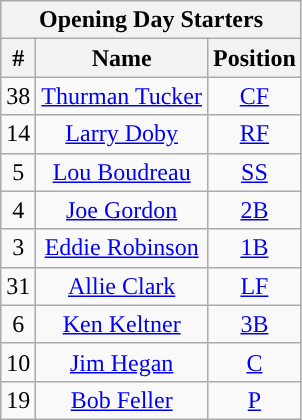<table class="wikitable" style="text-align:center">
<tr>
<th colspan="3">Opening Day Starters</th>
</tr>
<tr>
<th>#</th>
<th>Name</th>
<th>Position</th>
</tr>
<tr>
<td>38</td>
<td><a href='#'>Thurman Tucker</a></td>
<td><a href='#'>CF</a></td>
</tr>
<tr>
<td>14</td>
<td><a href='#'>Larry Doby</a></td>
<td><a href='#'>RF</a></td>
</tr>
<tr>
<td>5</td>
<td><a href='#'>Lou Boudreau</a></td>
<td><a href='#'>SS</a></td>
</tr>
<tr>
<td>4</td>
<td><a href='#'>Joe Gordon</a></td>
<td><a href='#'>2B</a></td>
</tr>
<tr>
<td>3</td>
<td><a href='#'>Eddie Robinson</a></td>
<td><a href='#'>1B</a></td>
</tr>
<tr>
<td>31</td>
<td><a href='#'>Allie Clark</a></td>
<td><a href='#'>LF</a></td>
</tr>
<tr>
<td>6</td>
<td><a href='#'>Ken Keltner</a></td>
<td><a href='#'>3B</a></td>
</tr>
<tr>
<td>10</td>
<td><a href='#'>Jim Hegan</a></td>
<td><a href='#'>C</a></td>
</tr>
<tr>
<td>19</td>
<td><a href='#'>Bob Feller</a></td>
<td><a href='#'>P</a></td>
</tr>
</table>
